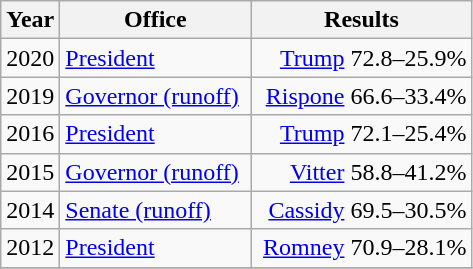<table class=wikitable>
<tr>
<th width="30">Year</th>
<th width="120">Office</th>
<th width="140">Results</th>
</tr>
<tr>
<td>2020</td>
<td><a href='#'>President</a></td>
<td align="right" ><a href='#'>Trump</a> 72.8–25.9%</td>
</tr>
<tr>
<td>2019</td>
<td><a href='#'>Governor (runoff)</a></td>
<td align="right" ><a href='#'>Rispone</a> 66.6–33.4%</td>
</tr>
<tr>
<td>2016</td>
<td><a href='#'>President</a></td>
<td align="right" ><a href='#'>Trump</a> 72.1–25.4%</td>
</tr>
<tr>
<td>2015</td>
<td><a href='#'>Governor (runoff)</a></td>
<td align="right" ><a href='#'>Vitter</a> 58.8–41.2%</td>
</tr>
<tr>
<td>2014</td>
<td><a href='#'>Senate (runoff)</a></td>
<td align="right" ><a href='#'>Cassidy</a> 69.5–30.5%</td>
</tr>
<tr>
<td>2012</td>
<td><a href='#'>President</a></td>
<td align="right" ><a href='#'>Romney</a> 70.9–28.1%</td>
</tr>
<tr>
</tr>
</table>
